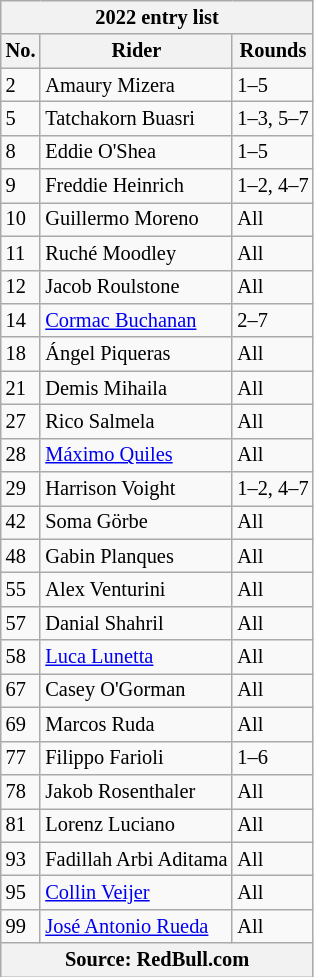<table class="wikitable" style="font-size: 85%">
<tr>
<th colspan="4">2022 entry list</th>
</tr>
<tr>
<th>No.</th>
<th>Rider</th>
<th>Rounds</th>
</tr>
<tr>
<td>2</td>
<td> Amaury Mizera</td>
<td>1–5</td>
</tr>
<tr>
<td>5</td>
<td> Tatchakorn Buasri</td>
<td>1–3, 5–7</td>
</tr>
<tr>
<td>8</td>
<td> Eddie O'Shea</td>
<td>1–5</td>
</tr>
<tr>
<td>9</td>
<td> Freddie Heinrich</td>
<td>1–2, 4–7</td>
</tr>
<tr>
<td>10</td>
<td> Guillermo Moreno</td>
<td>All</td>
</tr>
<tr>
<td>11</td>
<td> Ruché Moodley</td>
<td>All</td>
</tr>
<tr>
<td>12</td>
<td> Jacob Roulstone</td>
<td>All</td>
</tr>
<tr>
<td>14</td>
<td> <a href='#'>Cormac Buchanan</a></td>
<td>2–7</td>
</tr>
<tr>
<td>18</td>
<td> Ángel Piqueras</td>
<td>All</td>
</tr>
<tr>
<td>21</td>
<td> Demis Mihaila</td>
<td>All</td>
</tr>
<tr>
<td>27</td>
<td> Rico Salmela</td>
<td>All</td>
</tr>
<tr>
<td>28</td>
<td> <a href='#'>Máximo Quiles</a></td>
<td>All</td>
</tr>
<tr>
<td>29</td>
<td> Harrison Voight</td>
<td>1–2, 4–7</td>
</tr>
<tr>
<td>42</td>
<td> Soma Görbe</td>
<td>All</td>
</tr>
<tr>
<td>48</td>
<td> Gabin Planques</td>
<td>All</td>
</tr>
<tr>
<td>55</td>
<td> Alex Venturini</td>
<td>All</td>
</tr>
<tr>
<td>57</td>
<td> Danial Shahril</td>
<td>All</td>
</tr>
<tr>
<td>58</td>
<td> <a href='#'>Luca Lunetta</a></td>
<td>All</td>
</tr>
<tr>
<td>67</td>
<td> Casey O'Gorman</td>
<td>All</td>
</tr>
<tr>
<td>69</td>
<td> Marcos Ruda</td>
<td>All</td>
</tr>
<tr>
<td>77</td>
<td> Filippo Farioli</td>
<td>1–6</td>
</tr>
<tr>
<td>78</td>
<td> Jakob Rosenthaler</td>
<td>All</td>
</tr>
<tr>
<td>81</td>
<td> Lorenz Luciano</td>
<td>All</td>
</tr>
<tr>
<td>93</td>
<td> Fadillah Arbi Aditama</td>
<td>All</td>
</tr>
<tr>
<td>95</td>
<td> <a href='#'>Collin Veijer</a></td>
<td>All</td>
</tr>
<tr>
<td>99</td>
<td> <a href='#'>José Antonio Rueda</a></td>
<td>All</td>
</tr>
<tr>
<th style="text-align:center" colspan="7">Source: RedBull.com</th>
</tr>
</table>
